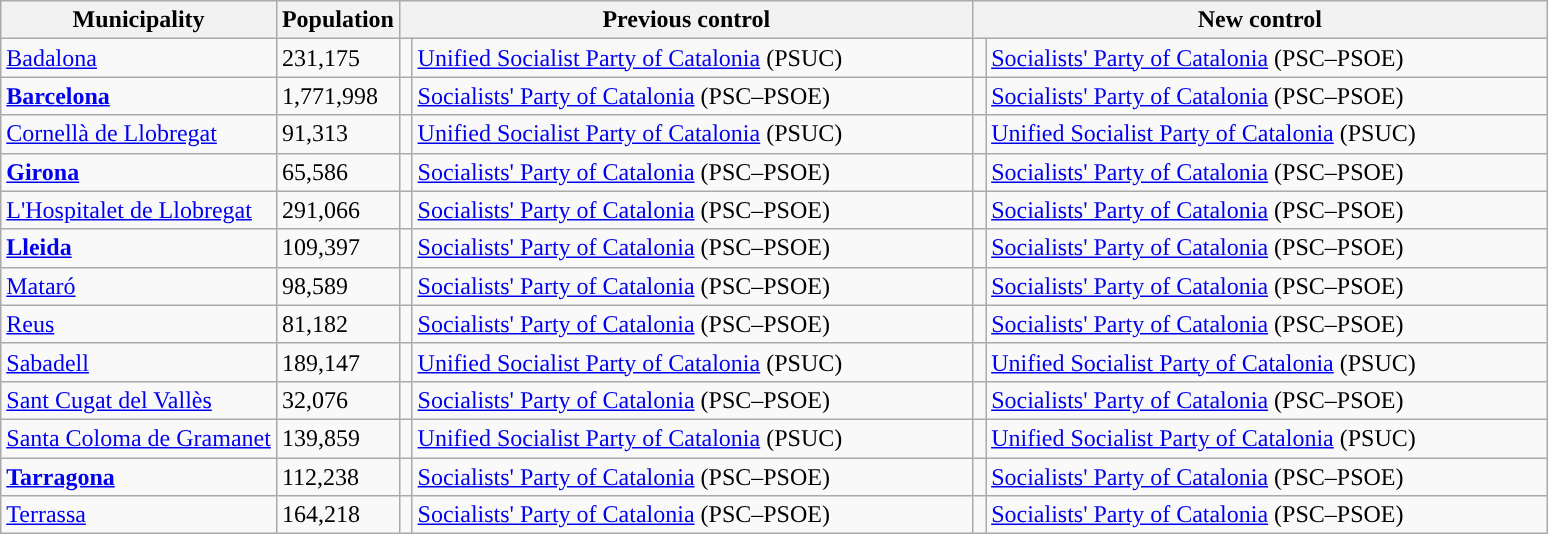<table class="wikitable sortable">
<tr>
<th>Municipality</th>
<th>Population</th>
<th colspan="2" style="width:375px;">Previous control</th>
<th colspan="2" style="width:375px;">New control</th>
</tr>
<tr>
<td><a href='#'>Badalona</a></td>
<td>231,175</td>
<td width="1" style="color:inherit;background:"></td>
<td><a href='#'>Unified Socialist Party of Catalonia</a> (PSUC)</td>
<td width="1" style="color:inherit;background:"></td>
<td><a href='#'>Socialists' Party of Catalonia</a> (PSC–PSOE)</td>
</tr>
<tr>
<td><strong><a href='#'>Barcelona</a></strong></td>
<td>1,771,998</td>
<td style="color:inherit;background:"></td>
<td><a href='#'>Socialists' Party of Catalonia</a> (PSC–PSOE)</td>
<td style="color:inherit;background:"></td>
<td><a href='#'>Socialists' Party of Catalonia</a> (PSC–PSOE)</td>
</tr>
<tr>
<td><a href='#'>Cornellà de Llobregat</a></td>
<td>91,313</td>
<td style="color:inherit;background:"></td>
<td><a href='#'>Unified Socialist Party of Catalonia</a> (PSUC)</td>
<td style="color:inherit;background:"></td>
<td><a href='#'>Unified Socialist Party of Catalonia</a> (PSUC) </td>
</tr>
<tr>
<td><strong><a href='#'>Girona</a></strong></td>
<td>65,586</td>
<td style="color:inherit;background:"></td>
<td><a href='#'>Socialists' Party of Catalonia</a> (PSC–PSOE)</td>
<td style="color:inherit;background:"></td>
<td><a href='#'>Socialists' Party of Catalonia</a> (PSC–PSOE)</td>
</tr>
<tr>
<td><a href='#'>L'Hospitalet de Llobregat</a></td>
<td>291,066</td>
<td style="color:inherit;background:"></td>
<td><a href='#'>Socialists' Party of Catalonia</a> (PSC–PSOE)</td>
<td style="color:inherit;background:"></td>
<td><a href='#'>Socialists' Party of Catalonia</a> (PSC–PSOE)</td>
</tr>
<tr>
<td><strong><a href='#'>Lleida</a></strong></td>
<td>109,397</td>
<td style="color:inherit;background:"></td>
<td><a href='#'>Socialists' Party of Catalonia</a> (PSC–PSOE)</td>
<td style="color:inherit;background:"></td>
<td><a href='#'>Socialists' Party of Catalonia</a> (PSC–PSOE)</td>
</tr>
<tr>
<td><a href='#'>Mataró</a></td>
<td>98,589</td>
<td style="color:inherit;background:"></td>
<td><a href='#'>Socialists' Party of Catalonia</a> (PSC–PSOE)</td>
<td style="color:inherit;background:"></td>
<td><a href='#'>Socialists' Party of Catalonia</a> (PSC–PSOE)</td>
</tr>
<tr>
<td><a href='#'>Reus</a></td>
<td>81,182</td>
<td style="color:inherit;background:"></td>
<td><a href='#'>Socialists' Party of Catalonia</a> (PSC–PSOE)</td>
<td style="color:inherit;background:"></td>
<td><a href='#'>Socialists' Party of Catalonia</a> (PSC–PSOE)</td>
</tr>
<tr>
<td><a href='#'>Sabadell</a></td>
<td>189,147</td>
<td style="color:inherit;background:"></td>
<td><a href='#'>Unified Socialist Party of Catalonia</a> (PSUC)</td>
<td style="color:inherit;background:"></td>
<td><a href='#'>Unified Socialist Party of Catalonia</a> (PSUC)</td>
</tr>
<tr>
<td><a href='#'>Sant Cugat del Vallès</a></td>
<td>32,076</td>
<td style="color:inherit;background:"></td>
<td><a href='#'>Socialists' Party of Catalonia</a> (PSC–PSOE)</td>
<td style="color:inherit;background:"></td>
<td><a href='#'>Socialists' Party of Catalonia</a> (PSC–PSOE)</td>
</tr>
<tr>
<td><a href='#'>Santa Coloma de Gramanet</a></td>
<td>139,859</td>
<td style="color:inherit;background:"></td>
<td><a href='#'>Unified Socialist Party of Catalonia</a> (PSUC)</td>
<td style="color:inherit;background:"></td>
<td><a href='#'>Unified Socialist Party of Catalonia</a> (PSUC)</td>
</tr>
<tr>
<td><strong><a href='#'>Tarragona</a></strong></td>
<td>112,238</td>
<td style="color:inherit;background:"></td>
<td><a href='#'>Socialists' Party of Catalonia</a> (PSC–PSOE)</td>
<td style="color:inherit;background:"></td>
<td><a href='#'>Socialists' Party of Catalonia</a> (PSC–PSOE)</td>
</tr>
<tr>
<td><a href='#'>Terrassa</a></td>
<td>164,218</td>
<td style="color:inherit;background:"></td>
<td><a href='#'>Socialists' Party of Catalonia</a> (PSC–PSOE)</td>
<td style="color:inherit;background:"></td>
<td><a href='#'>Socialists' Party of Catalonia</a> (PSC–PSOE)</td>
</tr>
</table>
